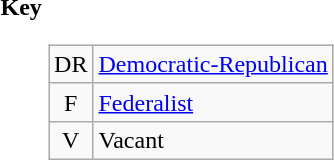<table>
<tr valign=top>
<th>Key</th>
<td><br><table class=wikitable>
<tr>
<td align=center >DR</td>
<td><a href='#'>Democratic-Republican</a></td>
</tr>
<tr>
<td align=center >F</td>
<td><a href='#'>Federalist</a></td>
</tr>
<tr>
<td align=center >V</td>
<td>Vacant</td>
</tr>
</table>
</td>
</tr>
</table>
